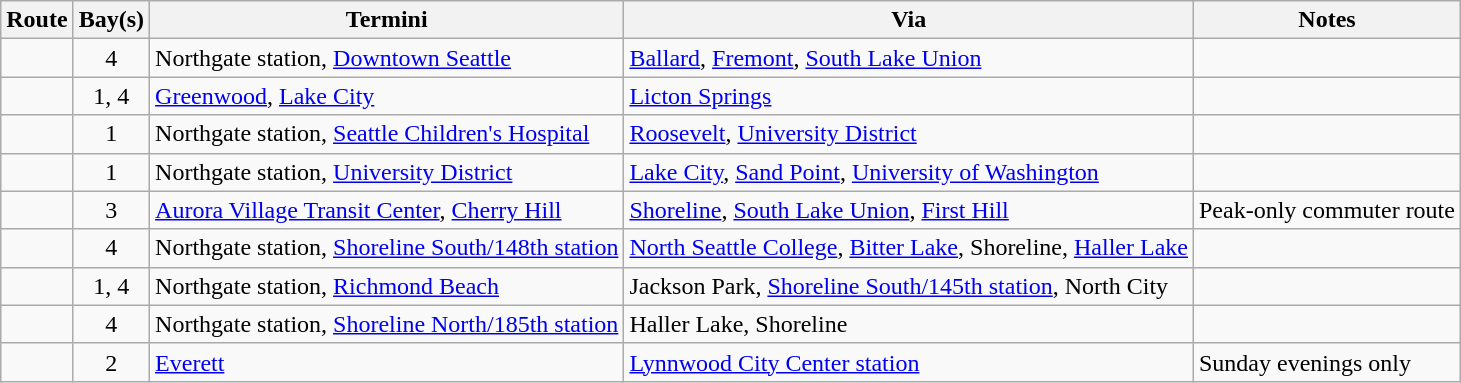<table class="wikitable sortable">
<tr>
<th>Route</th>
<th>Bay(s)</th>
<th class=unsortable>Termini</th>
<th class=unsortable>Via</th>
<th class=unsortable>Notes</th>
</tr>
<tr>
<td align=center><strong></strong></td>
<td align=center>4</td>
<td>Northgate station, <a href='#'>Downtown Seattle</a></td>
<td><a href='#'>Ballard</a>, <a href='#'>Fremont</a>, <a href='#'>South Lake Union</a></td>
<td></td>
</tr>
<tr>
<td align="center"><strong></strong></td>
<td align="center">1, 4</td>
<td><a href='#'>Greenwood</a>, <a href='#'>Lake City</a></td>
<td><a href='#'>Licton Springs</a></td>
<td></td>
</tr>
<tr>
<td align="center"><strong></strong></td>
<td align="center">1</td>
<td>Northgate station, <a href='#'>Seattle Children's Hospital</a></td>
<td><a href='#'>Roosevelt</a>, <a href='#'>University District</a></td>
<td></td>
</tr>
<tr>
<td align="center"><strong></strong></td>
<td align="center">1</td>
<td>Northgate station, <a href='#'>University District</a></td>
<td><a href='#'>Lake City</a>, <a href='#'>Sand Point</a>, <a href='#'>University of Washington</a></td>
<td></td>
</tr>
<tr>
<td align=center><strong></strong></td>
<td align=center>3</td>
<td><a href='#'>Aurora Village Transit Center</a>, <a href='#'>Cherry Hill</a></td>
<td><a href='#'>Shoreline</a>, <a href='#'>South Lake Union</a>, <a href='#'>First Hill</a></td>
<td>Peak-only commuter route</td>
</tr>
<tr>
<td align=center><strong></strong></td>
<td align=center>4</td>
<td>Northgate station, <a href='#'>Shoreline South/148th station</a></td>
<td><a href='#'>North Seattle College</a>, <a href='#'>Bitter Lake</a>, Shoreline, <a href='#'>Haller Lake</a></td>
<td></td>
</tr>
<tr>
<td align=center><strong></strong></td>
<td align=center>1, 4</td>
<td>Northgate station, <a href='#'>Richmond Beach</a></td>
<td>Jackson Park, <a href='#'>Shoreline South/145th station</a>, North City</td>
<td></td>
</tr>
<tr>
<td align=center><strong></strong></td>
<td align=center>4</td>
<td>Northgate station, <a href='#'>Shoreline North/185th station</a></td>
<td>Haller Lake, Shoreline</td>
<td></td>
</tr>
<tr>
<td align=center><strong></strong></td>
<td align=center>2</td>
<td><a href='#'>Everett</a></td>
<td><a href='#'>Lynnwood City Center station</a></td>
<td>Sunday evenings only</td>
</tr>
</table>
